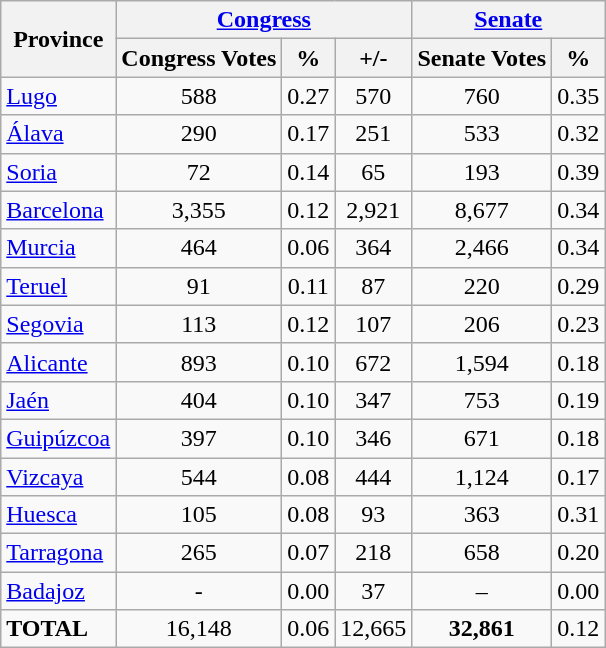<table class="wikitable">
<tr>
<th rowspan="2">Province</th>
<th colspan=3><a href='#'>Congress</a></th>
<th colspan=2><a href='#'>Senate</a></th>
</tr>
<tr>
<th>Congress Votes</th>
<th>%</th>
<th>+/-</th>
<th>Senate Votes</th>
<th>%</th>
</tr>
<tr>
<td><a href='#'>Lugo</a></td>
<td align=center>588</td>
<td align=center>0.27</td>
<td align=center> 570</td>
<td align=center>760</td>
<td align=center>0.35</td>
</tr>
<tr>
<td><a href='#'>Álava</a></td>
<td align=center>290</td>
<td align=center>0.17</td>
<td align=center> 251</td>
<td align=center>533</td>
<td align=center>0.32</td>
</tr>
<tr>
<td><a href='#'>Soria</a></td>
<td align=center>72</td>
<td align=center>0.14</td>
<td align=center>  65</td>
<td align=center>193</td>
<td align=center>0.39</td>
</tr>
<tr>
<td><a href='#'>Barcelona</a></td>
<td align=center>3,355</td>
<td align=center>0.12</td>
<td align=center>2,921</td>
<td align=center>8,677</td>
<td align=center>0.34</td>
</tr>
<tr>
<td><a href='#'>Murcia</a></td>
<td align=center>464</td>
<td align=center>0.06</td>
<td align=center> 364</td>
<td align=center>2,466</td>
<td align=center>0.34</td>
</tr>
<tr>
<td><a href='#'>Teruel</a></td>
<td align=center>91</td>
<td align=center>0.11</td>
<td align=center>   87</td>
<td align=center>220</td>
<td align=center>0.29</td>
</tr>
<tr>
<td><a href='#'>Segovia</a></td>
<td align=center>113</td>
<td align=center>0.12</td>
<td align=center> 107</td>
<td align=center>206</td>
<td align=center>0.23</td>
</tr>
<tr>
<td><a href='#'>Alicante</a></td>
<td align=center>893</td>
<td align=center>0.10</td>
<td align=center> 672</td>
<td align=center>1,594</td>
<td align=center>0.18</td>
</tr>
<tr>
<td><a href='#'>Jaén</a></td>
<td align=center>404</td>
<td align=center>0.10</td>
<td align=center> 347</td>
<td align=center>753</td>
<td align=center>0.19</td>
</tr>
<tr>
<td><a href='#'>Guipúzcoa</a></td>
<td align=center>397</td>
<td align=center>0.10</td>
<td align=center> 346</td>
<td align=center>671</td>
<td align=center>0.18</td>
</tr>
<tr>
<td><a href='#'>Vizcaya</a></td>
<td align=center>544</td>
<td align=center>0.08</td>
<td align=center> 444</td>
<td align=center>1,124</td>
<td align=center>0.17</td>
</tr>
<tr>
<td><a href='#'>Huesca</a></td>
<td align=center>105</td>
<td align=center>0.08</td>
<td align=center> 93</td>
<td align=center>363</td>
<td align=center>0.31</td>
</tr>
<tr>
<td><a href='#'>Tarragona</a></td>
<td align=center>265</td>
<td align=center>0.07</td>
<td align=center> 218</td>
<td align=center>658</td>
<td align=center>0.20</td>
</tr>
<tr>
<td><a href='#'>Badajoz</a></td>
<td align=center>-</td>
<td align=center>0.00</td>
<td align=center> 37</td>
<td align=center>–</td>
<td align=center>0.00</td>
</tr>
<tr>
<td><strong>TOTAL</strong></td>
<td align=center>16,148</td>
<td align=center>0.06</td>
<td align=center>12,665</td>
<td align=center><strong>32,861</strong></td>
<td align=center>0.12</td>
</tr>
</table>
